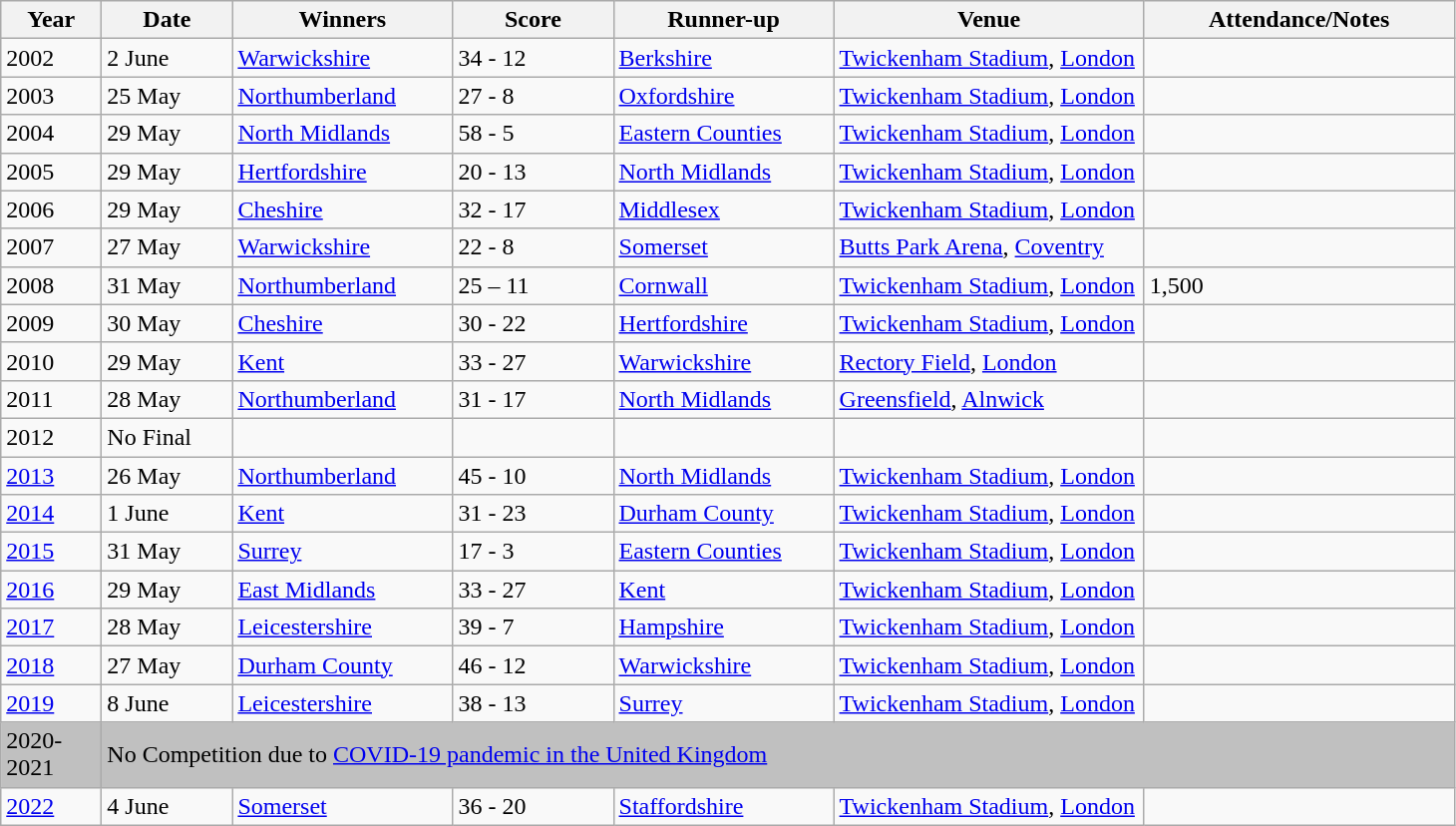<table class="wikitable sortable" style="text-align:left">
<tr>
<th width="60pt">Year</th>
<th width="80pt">Date</th>
<th width="140pt">Winners</th>
<th width="100pt">Score</th>
<th width="140pt">Runner-up</th>
<th width="200pt">Venue</th>
<th width="200pt">Attendance/Notes</th>
</tr>
<tr>
<td>2002</td>
<td>2 June</td>
<td><a href='#'>Warwickshire</a></td>
<td>34 - 12</td>
<td><a href='#'>Berkshire</a></td>
<td><a href='#'>Twickenham Stadium</a>, <a href='#'>London</a></td>
<td></td>
</tr>
<tr>
<td>2003</td>
<td>25 May</td>
<td><a href='#'>Northumberland</a></td>
<td>27 - 8</td>
<td><a href='#'>Oxfordshire</a></td>
<td><a href='#'>Twickenham Stadium</a>, <a href='#'>London</a></td>
<td></td>
</tr>
<tr>
<td>2004</td>
<td>29 May</td>
<td><a href='#'>North Midlands</a></td>
<td>58 - 5</td>
<td><a href='#'>Eastern Counties</a></td>
<td><a href='#'>Twickenham Stadium</a>, <a href='#'>London</a></td>
<td></td>
</tr>
<tr>
<td>2005</td>
<td>29 May</td>
<td><a href='#'>Hertfordshire</a></td>
<td>20 - 13</td>
<td><a href='#'>North Midlands</a></td>
<td><a href='#'>Twickenham Stadium</a>, <a href='#'>London</a></td>
<td></td>
</tr>
<tr>
<td>2006</td>
<td>29 May</td>
<td><a href='#'>Cheshire</a></td>
<td>32 - 17</td>
<td><a href='#'>Middlesex</a></td>
<td><a href='#'>Twickenham Stadium</a>, <a href='#'>London</a></td>
<td></td>
</tr>
<tr>
<td>2007</td>
<td>27 May</td>
<td><a href='#'>Warwickshire</a></td>
<td>22 - 8</td>
<td><a href='#'>Somerset</a></td>
<td><a href='#'>Butts Park Arena</a>, <a href='#'>Coventry</a></td>
<td></td>
</tr>
<tr>
<td>2008</td>
<td>31 May</td>
<td><a href='#'>Northumberland</a></td>
<td>25 – 11</td>
<td><a href='#'>Cornwall</a></td>
<td><a href='#'>Twickenham Stadium</a>, <a href='#'>London</a></td>
<td>1,500</td>
</tr>
<tr>
<td>2009</td>
<td>30 May</td>
<td><a href='#'>Cheshire</a></td>
<td>30 - 22</td>
<td><a href='#'>Hertfordshire</a></td>
<td><a href='#'>Twickenham Stadium</a>, <a href='#'>London</a></td>
<td></td>
</tr>
<tr>
<td>2010</td>
<td>29 May</td>
<td><a href='#'>Kent</a></td>
<td>33 - 27</td>
<td><a href='#'>Warwickshire</a></td>
<td><a href='#'>Rectory Field</a>, <a href='#'>London</a></td>
<td></td>
</tr>
<tr>
<td>2011</td>
<td>28 May</td>
<td><a href='#'>Northumberland</a></td>
<td>31 - 17</td>
<td><a href='#'>North Midlands</a></td>
<td><a href='#'>Greensfield</a>, <a href='#'>Alnwick</a></td>
<td></td>
</tr>
<tr>
<td>2012</td>
<td>No Final</td>
<td></td>
<td></td>
<td></td>
<td></td>
<td></td>
</tr>
<tr>
<td><a href='#'>2013</a></td>
<td>26 May</td>
<td><a href='#'>Northumberland</a></td>
<td>45 - 10</td>
<td><a href='#'>North Midlands</a></td>
<td><a href='#'>Twickenham Stadium</a>, <a href='#'>London</a></td>
<td></td>
</tr>
<tr>
<td><a href='#'>2014</a></td>
<td>1 June</td>
<td><a href='#'>Kent</a></td>
<td>31 - 23</td>
<td><a href='#'>Durham County</a></td>
<td><a href='#'>Twickenham Stadium</a>, <a href='#'>London</a></td>
<td></td>
</tr>
<tr>
<td><a href='#'>2015</a></td>
<td>31 May</td>
<td><a href='#'>Surrey</a></td>
<td>17 - 3</td>
<td><a href='#'>Eastern Counties</a></td>
<td><a href='#'>Twickenham Stadium</a>, <a href='#'>London</a></td>
<td></td>
</tr>
<tr>
<td><a href='#'>2016</a></td>
<td>29 May</td>
<td><a href='#'>East Midlands</a></td>
<td>33 - 27</td>
<td><a href='#'>Kent</a></td>
<td><a href='#'>Twickenham Stadium</a>, <a href='#'>London</a></td>
<td></td>
</tr>
<tr>
<td><a href='#'>2017</a></td>
<td>28 May</td>
<td><a href='#'>Leicestershire</a></td>
<td>39 - 7</td>
<td><a href='#'>Hampshire</a></td>
<td><a href='#'>Twickenham Stadium</a>, <a href='#'>London</a></td>
<td></td>
</tr>
<tr>
<td><a href='#'>2018</a></td>
<td>27 May</td>
<td><a href='#'>Durham County</a></td>
<td>46 - 12</td>
<td><a href='#'>Warwickshire</a></td>
<td><a href='#'>Twickenham Stadium</a>, <a href='#'>London</a></td>
<td></td>
</tr>
<tr>
<td><a href='#'>2019</a></td>
<td>8 June</td>
<td><a href='#'>Leicestershire</a></td>
<td>38 - 13</td>
<td><a href='#'>Surrey</a></td>
<td><a href='#'>Twickenham Stadium</a>, <a href='#'>London</a></td>
<td></td>
</tr>
<tr>
<td style="background:silver">2020-2021</td>
<td colspan="6" style="background:silver">No Competition due to <a href='#'>COVID-19 pandemic in the United Kingdom</a></td>
</tr>
<tr>
<td><a href='#'>2022</a></td>
<td>4 June</td>
<td><a href='#'>Somerset</a></td>
<td>36 - 20</td>
<td><a href='#'>Staffordshire</a></td>
<td><a href='#'>Twickenham Stadium</a>, <a href='#'>London</a></td>
</tr>
</table>
